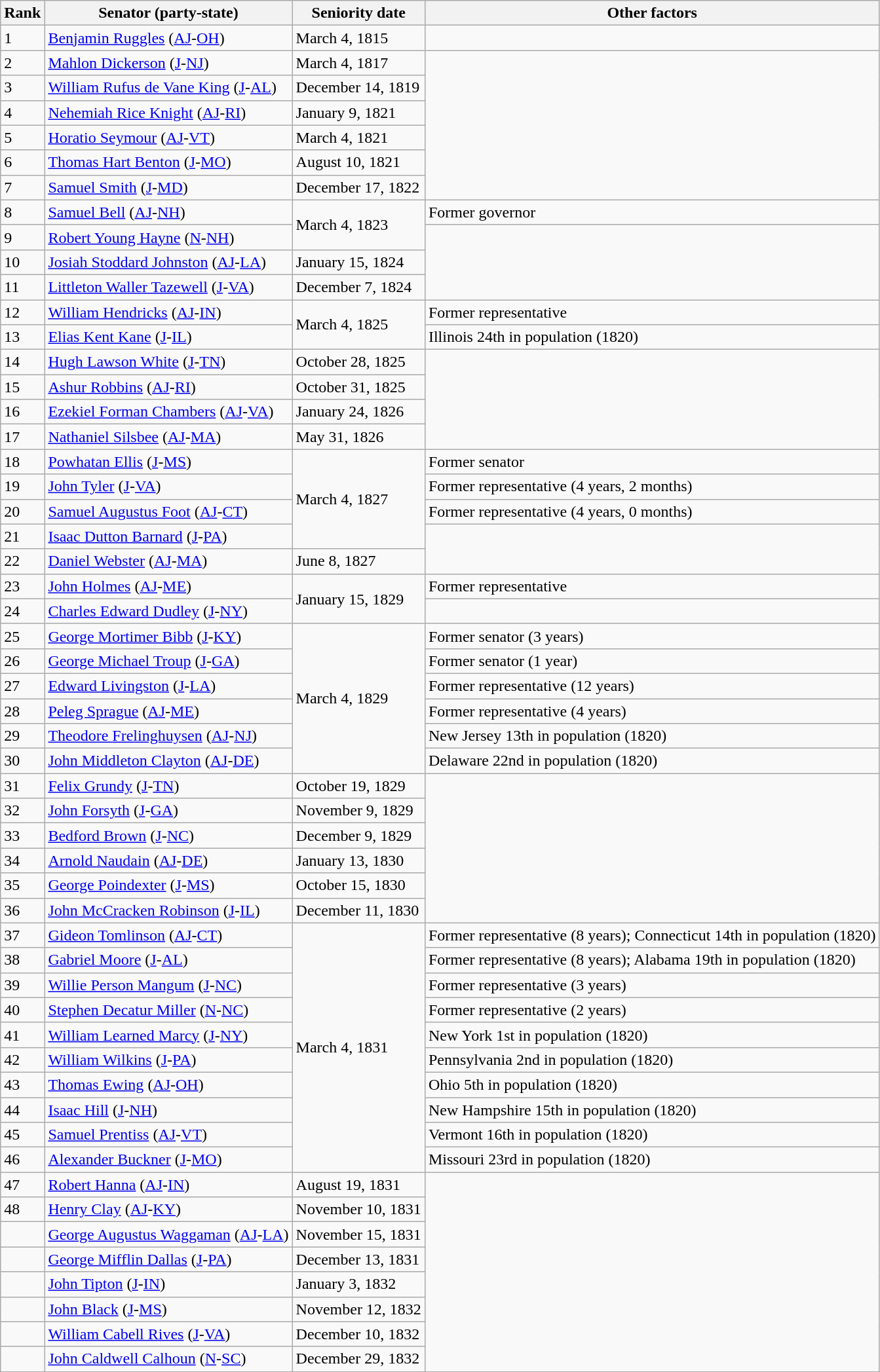<table class=wikitable>
<tr valign=bottom>
<th>Rank</th>
<th>Senator (party-state)</th>
<th>Seniority date</th>
<th>Other factors</th>
</tr>
<tr>
<td>1</td>
<td><a href='#'>Benjamin Ruggles</a> (<a href='#'>AJ</a>-<a href='#'>OH</a>)</td>
<td>March 4, 1815</td>
<td></td>
</tr>
<tr>
<td>2</td>
<td><a href='#'>Mahlon Dickerson</a> (<a href='#'>J</a>-<a href='#'>NJ</a>)</td>
<td>March 4, 1817</td>
</tr>
<tr>
<td>3</td>
<td><a href='#'>William Rufus de Vane King</a> (<a href='#'>J</a>-<a href='#'>AL</a>)</td>
<td>December 14, 1819</td>
</tr>
<tr>
<td>4</td>
<td><a href='#'>Nehemiah Rice Knight</a> (<a href='#'>AJ</a>-<a href='#'>RI</a>)</td>
<td>January 9, 1821</td>
</tr>
<tr>
<td>5</td>
<td><a href='#'>Horatio Seymour</a> (<a href='#'>AJ</a>-<a href='#'>VT</a>)</td>
<td>March 4, 1821</td>
</tr>
<tr>
<td>6</td>
<td><a href='#'>Thomas Hart Benton</a> (<a href='#'>J</a>-<a href='#'>MO</a>)</td>
<td>August 10, 1821</td>
</tr>
<tr>
<td>7</td>
<td><a href='#'>Samuel Smith</a> (<a href='#'>J</a>-<a href='#'>MD</a>)</td>
<td>December 17, 1822</td>
</tr>
<tr>
<td>8</td>
<td><a href='#'>Samuel Bell</a> (<a href='#'>AJ</a>-<a href='#'>NH</a>)</td>
<td rowspan=2>March 4, 1823</td>
<td>Former governor</td>
</tr>
<tr>
<td>9</td>
<td><a href='#'>Robert Young Hayne</a> (<a href='#'>N</a>-<a href='#'>NH</a>)</td>
</tr>
<tr>
<td>10</td>
<td><a href='#'>Josiah Stoddard Johnston</a> (<a href='#'>AJ</a>-<a href='#'>LA</a>)</td>
<td>January 15, 1824</td>
</tr>
<tr>
<td>11</td>
<td><a href='#'>Littleton Waller Tazewell</a> (<a href='#'>J</a>-<a href='#'>VA</a>)</td>
<td>December 7, 1824</td>
</tr>
<tr>
<td>12</td>
<td><a href='#'>William Hendricks</a> (<a href='#'>AJ</a>-<a href='#'>IN</a>)</td>
<td rowspan=2>March 4, 1825</td>
<td>Former representative</td>
</tr>
<tr>
<td>13</td>
<td><a href='#'>Elias Kent Kane</a> (<a href='#'>J</a>-<a href='#'>IL</a>)</td>
<td>Illinois 24th in population (1820)</td>
</tr>
<tr>
<td>14</td>
<td><a href='#'>Hugh Lawson White</a> (<a href='#'>J</a>-<a href='#'>TN</a>)</td>
<td>October 28, 1825</td>
</tr>
<tr>
<td>15</td>
<td><a href='#'>Ashur Robbins</a> (<a href='#'>AJ</a>-<a href='#'>RI</a>)</td>
<td>October 31, 1825</td>
</tr>
<tr>
<td>16</td>
<td><a href='#'>Ezekiel Forman Chambers</a> (<a href='#'>AJ</a>-<a href='#'>VA</a>)</td>
<td>January 24, 1826</td>
</tr>
<tr>
<td>17</td>
<td><a href='#'>Nathaniel Silsbee</a> (<a href='#'>AJ</a>-<a href='#'>MA</a>)</td>
<td>May 31, 1826</td>
</tr>
<tr>
<td>18</td>
<td><a href='#'>Powhatan Ellis</a> (<a href='#'>J</a>-<a href='#'>MS</a>)</td>
<td rowspan=4>March 4, 1827</td>
<td>Former senator</td>
</tr>
<tr>
<td>19</td>
<td><a href='#'>John Tyler</a> (<a href='#'>J</a>-<a href='#'>VA</a>)</td>
<td>Former representative (4 years, 2 months)</td>
</tr>
<tr>
<td>20</td>
<td><a href='#'>Samuel Augustus Foot</a> (<a href='#'>AJ</a>-<a href='#'>CT</a>)</td>
<td>Former representative (4 years, 0 months)</td>
</tr>
<tr>
<td>21</td>
<td><a href='#'>Isaac Dutton Barnard</a> (<a href='#'>J</a>-<a href='#'>PA</a>)</td>
</tr>
<tr>
<td>22</td>
<td><a href='#'>Daniel Webster</a> (<a href='#'>AJ</a>-<a href='#'>MA</a>)</td>
<td>June 8, 1827</td>
</tr>
<tr>
<td>23</td>
<td><a href='#'>John Holmes</a> (<a href='#'>AJ</a>-<a href='#'>ME</a>)</td>
<td rowspan=2>January 15, 1829</td>
<td>Former representative</td>
</tr>
<tr>
<td>24</td>
<td><a href='#'>Charles Edward Dudley</a> (<a href='#'>J</a>-<a href='#'>NY</a>)</td>
</tr>
<tr>
<td>25</td>
<td><a href='#'>George Mortimer Bibb</a> (<a href='#'>J</a>-<a href='#'>KY</a>)</td>
<td rowspan=6>March 4, 1829</td>
<td>Former senator (3 years)</td>
</tr>
<tr>
<td>26</td>
<td><a href='#'>George Michael Troup</a> (<a href='#'>J</a>-<a href='#'>GA</a>)</td>
<td>Former senator (1 year)</td>
</tr>
<tr>
<td>27</td>
<td><a href='#'>Edward Livingston</a> (<a href='#'>J</a>-<a href='#'>LA</a>)</td>
<td>Former representative (12 years)</td>
</tr>
<tr>
<td>28</td>
<td><a href='#'>Peleg Sprague</a> (<a href='#'>AJ</a>-<a href='#'>ME</a>)</td>
<td>Former representative (4 years)</td>
</tr>
<tr>
<td>29</td>
<td><a href='#'>Theodore Frelinghuysen</a> (<a href='#'>AJ</a>-<a href='#'>NJ</a>)</td>
<td>New Jersey 13th in population (1820)</td>
</tr>
<tr>
<td>30</td>
<td><a href='#'>John Middleton Clayton</a> (<a href='#'>AJ</a>-<a href='#'>DE</a>)</td>
<td>Delaware 22nd in population (1820)</td>
</tr>
<tr>
<td>31</td>
<td><a href='#'>Felix Grundy</a> (<a href='#'>J</a>-<a href='#'>TN</a>)</td>
<td>October 19, 1829</td>
</tr>
<tr>
<td>32</td>
<td><a href='#'>John Forsyth</a> (<a href='#'>J</a>-<a href='#'>GA</a>)</td>
<td>November 9, 1829</td>
</tr>
<tr>
<td>33</td>
<td><a href='#'>Bedford Brown</a> (<a href='#'>J</a>-<a href='#'>NC</a>)</td>
<td>December 9, 1829</td>
</tr>
<tr>
<td>34</td>
<td><a href='#'>Arnold Naudain</a> (<a href='#'>AJ</a>-<a href='#'>DE</a>)</td>
<td>January 13, 1830</td>
</tr>
<tr>
<td>35</td>
<td><a href='#'>George Poindexter</a> (<a href='#'>J</a>-<a href='#'>MS</a>)</td>
<td>October 15, 1830</td>
</tr>
<tr>
<td>36</td>
<td><a href='#'>John McCracken Robinson</a> (<a href='#'>J</a>-<a href='#'>IL</a>)</td>
<td>December 11, 1830</td>
</tr>
<tr>
<td>37</td>
<td><a href='#'>Gideon Tomlinson</a> (<a href='#'>AJ</a>-<a href='#'>CT</a>)</td>
<td rowspan=10>March 4, 1831</td>
<td>Former representative (8 years); Connecticut 14th in population (1820)</td>
</tr>
<tr>
<td>38</td>
<td><a href='#'>Gabriel Moore</a> (<a href='#'>J</a>-<a href='#'>AL</a>)</td>
<td>Former representative (8 years); Alabama 19th in population (1820)</td>
</tr>
<tr>
<td>39</td>
<td><a href='#'>Willie Person Mangum</a> (<a href='#'>J</a>-<a href='#'>NC</a>)</td>
<td>Former representative (3 years)</td>
</tr>
<tr>
<td>40</td>
<td><a href='#'>Stephen Decatur Miller</a> (<a href='#'>N</a>-<a href='#'>NC</a>)</td>
<td>Former representative (2 years)</td>
</tr>
<tr>
<td>41</td>
<td><a href='#'>William Learned Marcy</a> (<a href='#'>J</a>-<a href='#'>NY</a>)</td>
<td>New York 1st in population (1820)</td>
</tr>
<tr>
<td>42</td>
<td><a href='#'>William Wilkins</a> (<a href='#'>J</a>-<a href='#'>PA</a>)</td>
<td>Pennsylvania 2nd in population (1820)</td>
</tr>
<tr>
<td>43</td>
<td><a href='#'>Thomas Ewing</a> (<a href='#'>AJ</a>-<a href='#'>OH</a>)</td>
<td>Ohio 5th in population (1820)</td>
</tr>
<tr>
<td>44</td>
<td><a href='#'>Isaac Hill</a> (<a href='#'>J</a>-<a href='#'>NH</a>)</td>
<td>New Hampshire 15th in population (1820)</td>
</tr>
<tr>
<td>45</td>
<td><a href='#'>Samuel Prentiss</a> (<a href='#'>AJ</a>-<a href='#'>VT</a>)</td>
<td>Vermont 16th in population (1820)</td>
</tr>
<tr>
<td>46</td>
<td><a href='#'>Alexander Buckner</a> (<a href='#'>J</a>-<a href='#'>MO</a>)</td>
<td>Missouri 23rd in population (1820)</td>
</tr>
<tr>
<td>47</td>
<td><a href='#'>Robert Hanna</a> (<a href='#'>AJ</a>-<a href='#'>IN</a>)</td>
<td>August 19, 1831</td>
</tr>
<tr>
<td>48</td>
<td><a href='#'>Henry Clay</a> (<a href='#'>AJ</a>-<a href='#'>KY</a>)</td>
<td>November 10, 1831</td>
</tr>
<tr>
<td></td>
<td><a href='#'>George Augustus Waggaman</a> (<a href='#'>AJ</a>-<a href='#'>LA</a>)</td>
<td>November 15, 1831</td>
</tr>
<tr>
<td></td>
<td><a href='#'>George Mifflin Dallas</a> (<a href='#'>J</a>-<a href='#'>PA</a>)</td>
<td>December 13, 1831</td>
</tr>
<tr>
<td></td>
<td><a href='#'>John Tipton</a> (<a href='#'>J</a>-<a href='#'>IN</a>)</td>
<td>January 3, 1832</td>
</tr>
<tr>
<td></td>
<td><a href='#'>John Black</a> (<a href='#'>J</a>-<a href='#'>MS</a>)</td>
<td>November 12, 1832</td>
</tr>
<tr>
<td></td>
<td><a href='#'>William Cabell Rives</a> (<a href='#'>J</a>-<a href='#'>VA</a>)</td>
<td>December 10, 1832</td>
</tr>
<tr>
<td></td>
<td><a href='#'>John Caldwell Calhoun</a> (<a href='#'>N</a>-<a href='#'>SC</a>)</td>
<td>December 29, 1832</td>
</tr>
<tr>
</tr>
</table>
